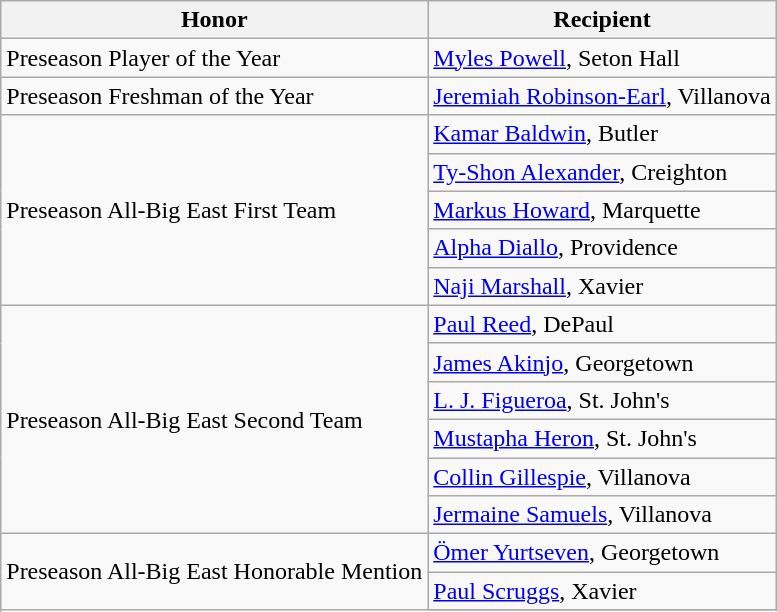<table class="wikitable" border="1">
<tr>
<th>Honor</th>
<th>Recipient</th>
</tr>
<tr>
<td>Preseason Player of the Year</td>
<td><a href='#'>Myles Powell</a>, Seton Hall</td>
</tr>
<tr>
<td>Preseason Freshman of the Year</td>
<td><a href='#'>Jeremiah Robinson-Earl</a>, Villanova</td>
</tr>
<tr>
<td rowspan=5 valign=middle>Preseason All-Big East First Team</td>
<td><a href='#'>Kamar Baldwin</a>, Butler</td>
</tr>
<tr>
<td><a href='#'>Ty-Shon Alexander</a>, Creighton</td>
</tr>
<tr>
<td><a href='#'>Markus Howard</a>, Marquette</td>
</tr>
<tr>
<td><a href='#'>Alpha Diallo</a>, Providence</td>
</tr>
<tr>
<td><a href='#'>Naji Marshall</a>, Xavier</td>
</tr>
<tr>
<td rowspan=6 valign=middle>Preseason All-Big East Second Team</td>
<td><a href='#'>Paul Reed</a>, DePaul</td>
</tr>
<tr>
<td><a href='#'>James Akinjo</a>, Georgetown</td>
</tr>
<tr>
<td><a href='#'>L. J. Figueroa</a>, St. John's</td>
</tr>
<tr>
<td><a href='#'>Mustapha Heron</a>, St. John's</td>
</tr>
<tr>
<td><a href='#'>Collin Gillespie</a>, Villanova</td>
</tr>
<tr>
<td><a href='#'>Jermaine Samuels</a>, Villanova</td>
</tr>
<tr>
<td rowspan=3 valign=middle>Preseason All-Big East Honorable Mention</td>
<td><a href='#'>Ömer Yurtseven</a>, Georgetown</td>
</tr>
<tr>
<td><a href='#'>Paul Scruggs</a>, Xavier</td>
</tr>
<tr>
</tr>
</table>
